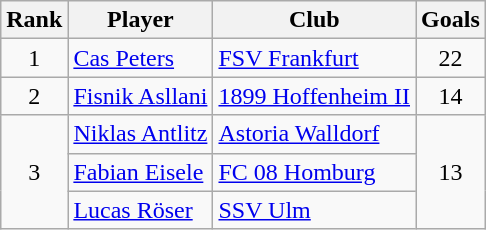<table class="wikitable" style="text-align: center;">
<tr>
<th>Rank</th>
<th>Player</th>
<th>Club</th>
<th>Goals</th>
</tr>
<tr>
<td>1</td>
<td align="left"> <a href='#'>Cas Peters</a></td>
<td align="left"><a href='#'>FSV Frankfurt</a></td>
<td>22</td>
</tr>
<tr>
<td>2</td>
<td align="left"> <a href='#'>Fisnik Asllani</a></td>
<td align="left"><a href='#'>1899 Hoffenheim II</a></td>
<td>14</td>
</tr>
<tr>
<td rowspan=3>3</td>
<td align="left"> <a href='#'>Niklas Antlitz</a></td>
<td align="left"><a href='#'>Astoria Walldorf</a></td>
<td rowspan=3>13</td>
</tr>
<tr>
<td align="left"> <a href='#'>Fabian Eisele</a></td>
<td align="left"><a href='#'>FC 08 Homburg</a></td>
</tr>
<tr>
<td align="left"> <a href='#'>Lucas Röser</a></td>
<td align="left"><a href='#'>SSV Ulm</a></td>
</tr>
</table>
